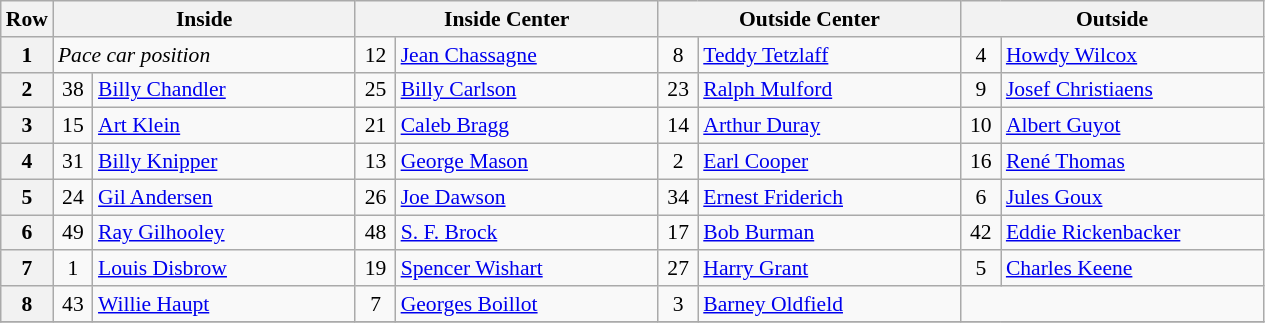<table class="wikitable" style="font-size: 90%;">
<tr>
<th>Row</th>
<th colspan=2 width="195">Inside</th>
<th colspan=2 width="195">Inside Center</th>
<th colspan=2 width="195">Outside Center</th>
<th colspan=2 width="195">Outside</th>
</tr>
<tr>
<th>1</th>
<td colspan="2"><em>Pace car position</em></td>
<td align="center" width="20">12</td>
<td> <a href='#'>Jean Chassagne</a> </td>
<td align="center" width="20">8</td>
<td> <a href='#'>Teddy Tetzlaff</a></td>
<td align="center" width="20">4</td>
<td> <a href='#'>Howdy Wilcox</a></td>
</tr>
<tr>
<th>2</th>
<td align="center" width="20">38</td>
<td> <a href='#'>Billy Chandler</a> </td>
<td align="center" width="20">25</td>
<td> <a href='#'>Billy Carlson</a> </td>
<td align="center" width="20">23</td>
<td> <a href='#'>Ralph Mulford</a></td>
<td align="center" width="20">9</td>
<td> <a href='#'>Josef Christiaens</a> </td>
</tr>
<tr>
<th>3</th>
<td align="center" width="20">15</td>
<td> <a href='#'>Art Klein</a> </td>
<td align="center" width="20">21</td>
<td> <a href='#'>Caleb Bragg</a></td>
<td align="center" width="20">14</td>
<td> <a href='#'>Arthur Duray</a> </td>
<td align="center" width="20">10</td>
<td> <a href='#'>Albert Guyot</a></td>
</tr>
<tr>
<th>4</th>
<td align="center" width="20">31</td>
<td> <a href='#'>Billy Knipper</a></td>
<td align="center" width="20">13</td>
<td> <a href='#'>George Mason</a> </td>
<td align="center" width="20">2</td>
<td> <a href='#'>Earl Cooper</a> </td>
<td align="center" width="20">16</td>
<td> <a href='#'>René Thomas</a> </td>
</tr>
<tr>
<th>5</th>
<td align="center" width="20">24</td>
<td> <a href='#'>Gil Andersen</a></td>
<td align="center" width="20">26</td>
<td> <a href='#'>Joe Dawson</a> </td>
<td align="center" width="20">34</td>
<td> <a href='#'>Ernest Friderich</a> </td>
<td align="center" width="20">6</td>
<td> <a href='#'>Jules Goux</a> </td>
</tr>
<tr>
<th>6</th>
<td align="center" width="20">49</td>
<td> <a href='#'>Ray Gilhooley</a> </td>
<td align="center" width="20">48</td>
<td> <a href='#'>S. F. Brock</a> </td>
<td align="center" width="20">17</td>
<td> <a href='#'>Bob Burman</a></td>
<td align="center" width="20">42</td>
<td> <a href='#'>Eddie Rickenbacker</a></td>
</tr>
<tr>
<th>7</th>
<td align="center" width="20">1</td>
<td> <a href='#'>Louis Disbrow</a></td>
<td align="center" width="20">19</td>
<td> <a href='#'>Spencer Wishart</a></td>
<td align="center" width="20">27</td>
<td> <a href='#'>Harry Grant</a></td>
<td align="center" width="20">5</td>
<td> <a href='#'>Charles Keene</a> </td>
</tr>
<tr>
<th>8</th>
<td align="center" width="20">43</td>
<td> <a href='#'>Willie Haupt</a></td>
<td align="center" width="20">7</td>
<td> <a href='#'>Georges Boillot</a> </td>
<td align="center" width="20">3</td>
<td> <a href='#'>Barney Oldfield</a></td>
<td colspan="2"></td>
</tr>
<tr>
</tr>
</table>
